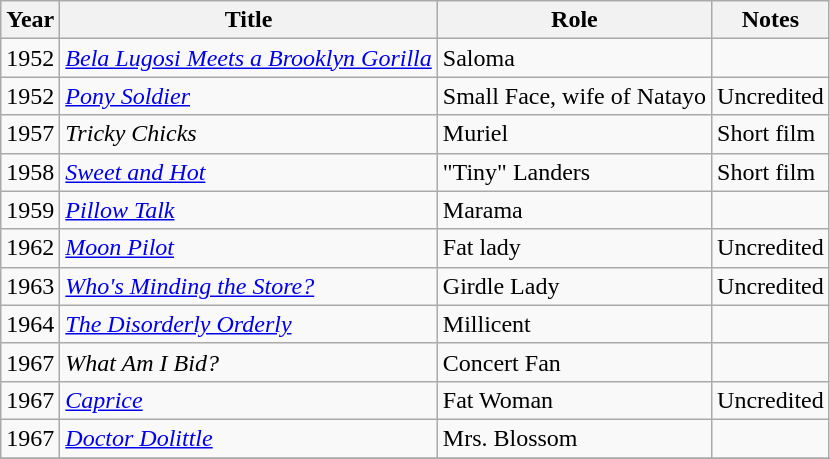<table class="wikitable sortable">
<tr>
<th>Year</th>
<th>Title</th>
<th>Role</th>
<th class="unsortable">Notes</th>
</tr>
<tr>
<td>1952</td>
<td><em><a href='#'>Bela Lugosi Meets a Brooklyn Gorilla</a></em></td>
<td>Saloma</td>
<td></td>
</tr>
<tr>
<td>1952</td>
<td><em><a href='#'>Pony Soldier</a></em></td>
<td>Small Face, wife of Natayo</td>
<td>Uncredited</td>
</tr>
<tr>
<td>1957</td>
<td><em>Tricky Chicks</em></td>
<td>Muriel</td>
<td>Short film</td>
</tr>
<tr>
<td>1958</td>
<td><em><a href='#'>Sweet and Hot</a></em></td>
<td>"Tiny" Landers</td>
<td>Short film</td>
</tr>
<tr>
<td>1959</td>
<td><em><a href='#'>Pillow Talk</a></em></td>
<td>Marama</td>
<td></td>
</tr>
<tr>
<td>1962</td>
<td><em><a href='#'>Moon Pilot</a></em></td>
<td>Fat lady</td>
<td>Uncredited</td>
</tr>
<tr>
<td>1963</td>
<td><em><a href='#'>Who's Minding the Store?</a></em></td>
<td>Girdle Lady</td>
<td>Uncredited</td>
</tr>
<tr>
<td>1964</td>
<td><em><a href='#'>The Disorderly Orderly</a></em></td>
<td>Millicent</td>
<td></td>
</tr>
<tr>
<td>1967</td>
<td><em>What Am I Bid?</em></td>
<td>Concert Fan</td>
<td></td>
</tr>
<tr>
<td>1967</td>
<td><em><a href='#'>Caprice</a></em></td>
<td>Fat Woman</td>
<td>Uncredited</td>
</tr>
<tr>
<td>1967</td>
<td><em><a href='#'>Doctor Dolittle</a></em></td>
<td>Mrs. Blossom</td>
<td></td>
</tr>
<tr>
</tr>
</table>
